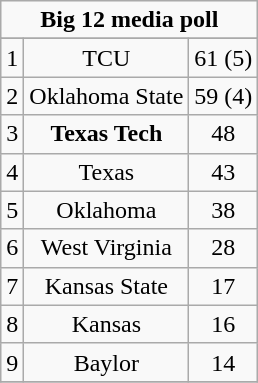<table class="wikitable" style="display: inline-table;">
<tr>
<td align="center" Colspan="3"><strong>Big 12 media poll</strong></td>
</tr>
<tr align="center">
</tr>
<tr align="center">
<td>1</td>
<td>TCU</td>
<td>61 (5)</td>
</tr>
<tr align="center">
<td>2</td>
<td>Oklahoma State</td>
<td>59 (4)</td>
</tr>
<tr align="center">
<td>3</td>
<td><strong>Texas Tech</strong></td>
<td>48</td>
</tr>
<tr align="center">
<td>4</td>
<td>Texas</td>
<td>43</td>
</tr>
<tr align="center">
<td>5</td>
<td>Oklahoma</td>
<td>38</td>
</tr>
<tr align="center">
<td>6</td>
<td>West Virginia</td>
<td>28</td>
</tr>
<tr align="center">
<td>7</td>
<td>Kansas State</td>
<td>17</td>
</tr>
<tr align="center">
<td>8</td>
<td>Kansas</td>
<td>16</td>
</tr>
<tr align="center">
<td>9</td>
<td>Baylor</td>
<td>14</td>
</tr>
<tr>
</tr>
</table>
